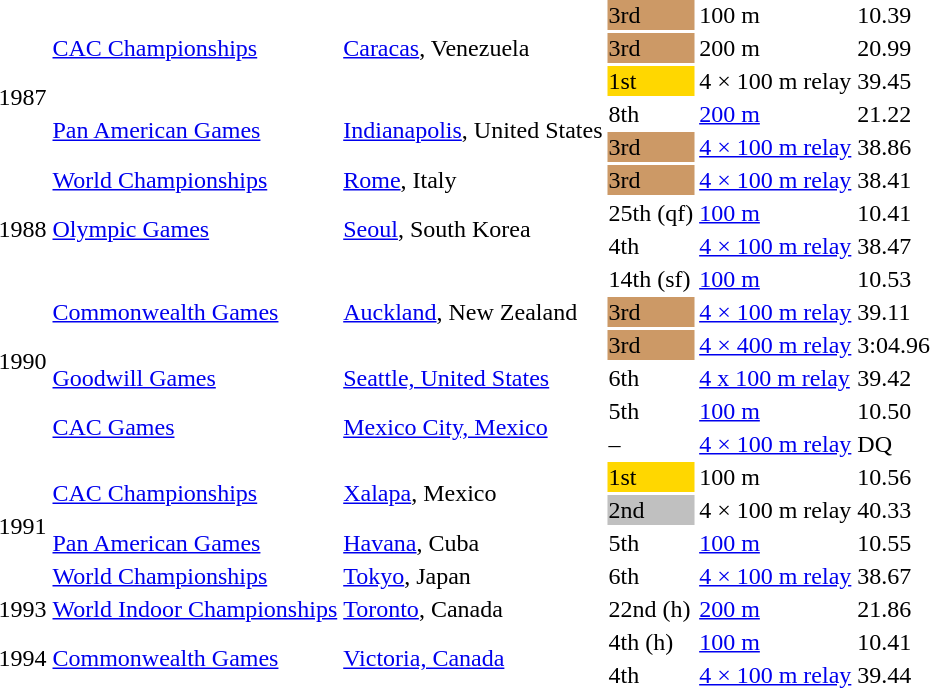<table>
<tr>
<td rowspan=6>1987</td>
<td rowspan=3><a href='#'>CAC Championships</a></td>
<td rowspan=3><a href='#'>Caracas</a>, Venezuela</td>
<td bgcolor=cc9966>3rd</td>
<td>100 m</td>
<td>10.39</td>
</tr>
<tr>
<td bgcolor=cc9966>3rd</td>
<td>200 m</td>
<td>20.99</td>
</tr>
<tr>
<td bgcolor=gold>1st</td>
<td>4 × 100 m relay</td>
<td>39.45</td>
</tr>
<tr>
<td rowspan=2><a href='#'>Pan American Games</a></td>
<td rowspan=2><a href='#'>Indianapolis</a>, United States</td>
<td>8th</td>
<td><a href='#'>200 m</a></td>
<td>21.22</td>
</tr>
<tr>
<td bgcolor=cc9966>3rd</td>
<td><a href='#'>4 × 100 m relay</a></td>
<td>38.86</td>
</tr>
<tr>
<td><a href='#'>World Championships</a></td>
<td><a href='#'>Rome</a>, Italy</td>
<td bgcolor=cc9966>3rd</td>
<td><a href='#'>4 × 100 m relay</a></td>
<td>38.41</td>
</tr>
<tr>
<td rowspan=2>1988</td>
<td rowspan=2><a href='#'>Olympic Games</a></td>
<td rowspan=2><a href='#'>Seoul</a>, South Korea</td>
<td>25th (qf)</td>
<td><a href='#'>100 m</a></td>
<td>10.41</td>
</tr>
<tr>
<td>4th</td>
<td><a href='#'>4 × 100 m relay</a></td>
<td>38.47</td>
</tr>
<tr>
<td rowspan=6>1990</td>
<td rowspan=3><a href='#'>Commonwealth Games</a></td>
<td rowspan=3><a href='#'>Auckland</a>, New Zealand</td>
<td>14th (sf)</td>
<td><a href='#'>100 m</a></td>
<td>10.53</td>
</tr>
<tr>
<td bgcolor=cc9966>3rd</td>
<td><a href='#'>4 × 100 m relay</a></td>
<td>39.11</td>
</tr>
<tr>
<td bgcolor=cc9966>3rd</td>
<td><a href='#'>4 × 400 m relay</a></td>
<td>3:04.96</td>
</tr>
<tr>
<td><a href='#'>Goodwill Games</a></td>
<td><a href='#'>Seattle, United States</a></td>
<td>6th</td>
<td><a href='#'>4 x 100 m relay</a></td>
<td>39.42</td>
</tr>
<tr>
<td rowspan=2><a href='#'>CAC Games</a></td>
<td rowspan=2><a href='#'>Mexico City, Mexico</a></td>
<td>5th</td>
<td><a href='#'>100 m</a></td>
<td>10.50</td>
</tr>
<tr>
<td>–</td>
<td><a href='#'>4 × 100 m relay</a></td>
<td>DQ</td>
</tr>
<tr>
<td rowspan=4>1991</td>
<td rowspan=2><a href='#'>CAC Championships</a></td>
<td rowspan=2><a href='#'>Xalapa</a>, Mexico</td>
<td bgcolor=gold>1st</td>
<td>100 m</td>
<td>10.56</td>
</tr>
<tr>
<td bgcolor=silver>2nd</td>
<td>4 × 100 m relay</td>
<td>40.33</td>
</tr>
<tr>
<td><a href='#'>Pan American Games</a></td>
<td><a href='#'>Havana</a>, Cuba</td>
<td>5th</td>
<td><a href='#'>100 m</a></td>
<td>10.55</td>
</tr>
<tr>
<td><a href='#'>World Championships</a></td>
<td><a href='#'>Tokyo</a>, Japan</td>
<td>6th</td>
<td><a href='#'>4 × 100 m relay</a></td>
<td>38.67</td>
</tr>
<tr>
<td>1993</td>
<td><a href='#'>World Indoor Championships</a></td>
<td><a href='#'>Toronto</a>, Canada</td>
<td>22nd (h)</td>
<td><a href='#'>200 m</a></td>
<td>21.86</td>
</tr>
<tr>
<td rowspan=2>1994</td>
<td rowspan=2><a href='#'>Commonwealth Games</a></td>
<td rowspan=2><a href='#'>Victoria, Canada</a></td>
<td>4th (h)</td>
<td><a href='#'>100 m</a></td>
<td>10.41</td>
</tr>
<tr>
<td>4th</td>
<td><a href='#'>4 × 100 m relay</a></td>
<td>39.44</td>
</tr>
</table>
